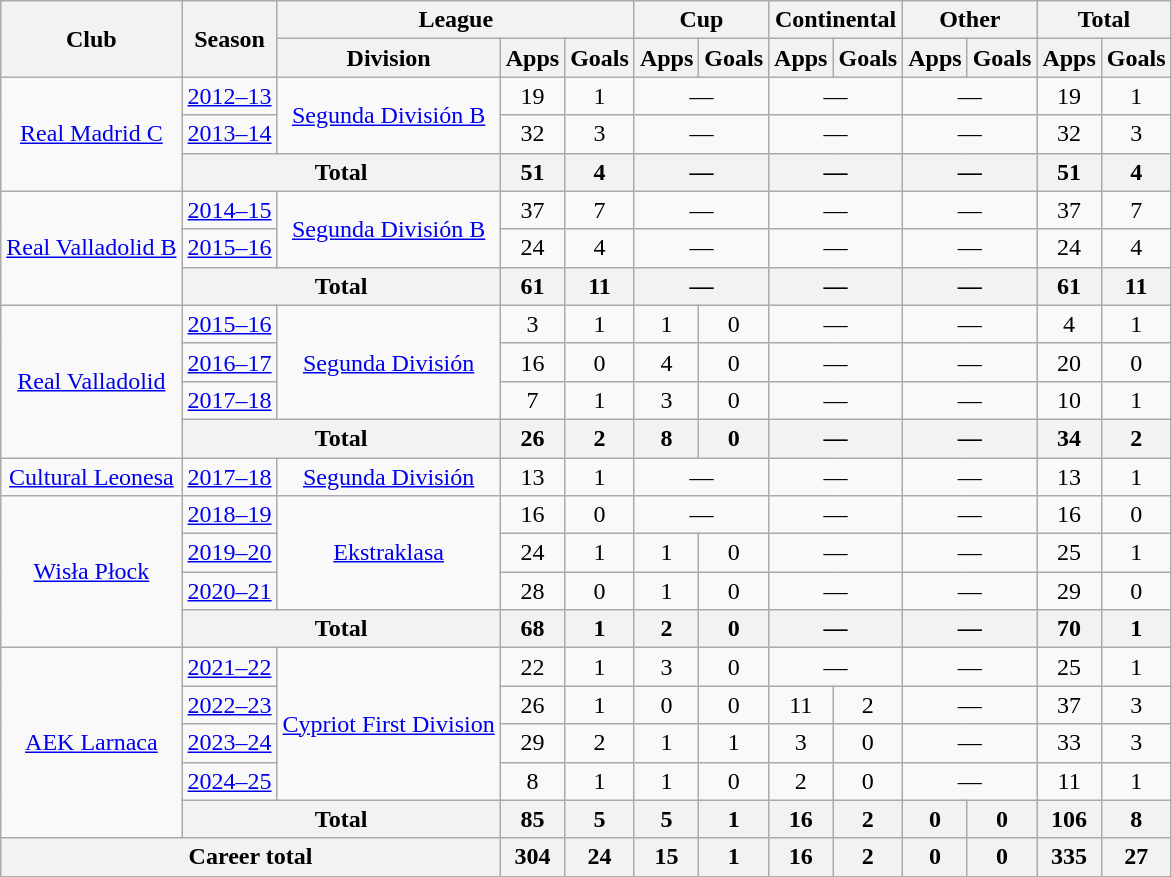<table class="wikitable" style="text-align:center">
<tr>
<th rowspan="2">Club</th>
<th rowspan="2">Season</th>
<th colspan="3">League</th>
<th colspan="2">Cup</th>
<th colspan="2">Continental</th>
<th colspan="2">Other</th>
<th colspan="2">Total</th>
</tr>
<tr>
<th>Division</th>
<th>Apps</th>
<th>Goals</th>
<th>Apps</th>
<th>Goals</th>
<th>Apps</th>
<th>Goals</th>
<th>Apps</th>
<th>Goals</th>
<th>Apps</th>
<th>Goals</th>
</tr>
<tr>
<td rowspan="3"><a href='#'>Real Madrid C</a></td>
<td><a href='#'>2012–13</a></td>
<td rowspan="2"><a href='#'>Segunda División B</a></td>
<td>19</td>
<td>1</td>
<td colspan="2">—</td>
<td colspan="2">—</td>
<td colspan="2">—</td>
<td>19</td>
<td>1</td>
</tr>
<tr>
<td><a href='#'>2013–14</a></td>
<td>32</td>
<td>3</td>
<td colspan="2">—</td>
<td colspan="2">—</td>
<td colspan="2">—</td>
<td>32</td>
<td>3</td>
</tr>
<tr>
<th colspan="2">Total</th>
<th>51</th>
<th>4</th>
<th colspan="2">—</th>
<th colspan="2">—</th>
<th colspan="2">—</th>
<th>51</th>
<th>4</th>
</tr>
<tr>
<td rowspan="3"><a href='#'>Real Valladolid B</a></td>
<td><a href='#'>2014–15</a></td>
<td rowspan="2"><a href='#'>Segunda División B</a></td>
<td>37</td>
<td>7</td>
<td colspan="2">—</td>
<td colspan="2">—</td>
<td colspan="2">—</td>
<td>37</td>
<td>7</td>
</tr>
<tr>
<td><a href='#'>2015–16</a></td>
<td>24</td>
<td>4</td>
<td colspan="2">—</td>
<td colspan="2">—</td>
<td colspan="2">—</td>
<td>24</td>
<td>4</td>
</tr>
<tr>
<th colspan="2">Total</th>
<th>61</th>
<th>11</th>
<th colspan="2">—</th>
<th colspan="2">—</th>
<th colspan="2">—</th>
<th>61</th>
<th>11</th>
</tr>
<tr>
<td rowspan="4"><a href='#'>Real Valladolid</a></td>
<td><a href='#'>2015–16</a></td>
<td rowspan="3"><a href='#'>Segunda División</a></td>
<td>3</td>
<td>1</td>
<td>1</td>
<td>0</td>
<td colspan="2">—</td>
<td colspan="2">—</td>
<td>4</td>
<td>1</td>
</tr>
<tr>
<td><a href='#'>2016–17</a></td>
<td>16</td>
<td>0</td>
<td>4</td>
<td>0</td>
<td colspan="2">—</td>
<td colspan="2">—</td>
<td>20</td>
<td>0</td>
</tr>
<tr>
<td><a href='#'>2017–18</a></td>
<td>7</td>
<td>1</td>
<td>3</td>
<td>0</td>
<td colspan="2">—</td>
<td colspan="2">—</td>
<td>10</td>
<td>1</td>
</tr>
<tr>
<th colspan="2">Total</th>
<th>26</th>
<th>2</th>
<th>8</th>
<th>0</th>
<th colspan="2">—</th>
<th colspan="2">—</th>
<th>34</th>
<th>2</th>
</tr>
<tr>
<td><a href='#'>Cultural Leonesa</a></td>
<td><a href='#'>2017–18</a></td>
<td><a href='#'>Segunda División</a></td>
<td>13</td>
<td>1</td>
<td colspan="2">—</td>
<td colspan="2">—</td>
<td colspan="2">—</td>
<td>13</td>
<td>1</td>
</tr>
<tr>
<td rowspan="4"><a href='#'>Wisła Płock</a></td>
<td><a href='#'>2018–19</a></td>
<td rowspan="3"><a href='#'>Ekstraklasa</a></td>
<td>16</td>
<td>0</td>
<td colspan="2">—</td>
<td colspan="2">—</td>
<td colspan="2">—</td>
<td>16</td>
<td>0</td>
</tr>
<tr>
<td><a href='#'>2019–20</a></td>
<td>24</td>
<td>1</td>
<td>1</td>
<td>0</td>
<td colspan="2">—</td>
<td colspan="2">—</td>
<td>25</td>
<td>1</td>
</tr>
<tr>
<td><a href='#'>2020–21</a></td>
<td>28</td>
<td>0</td>
<td>1</td>
<td>0</td>
<td colspan="2">—</td>
<td colspan="2">—</td>
<td>29</td>
<td>0</td>
</tr>
<tr>
<th colspan="2">Total</th>
<th>68</th>
<th>1</th>
<th>2</th>
<th>0</th>
<th colspan="2">—</th>
<th colspan="2">—</th>
<th>70</th>
<th>1</th>
</tr>
<tr>
<td rowspan="5"><a href='#'>AEK Larnaca</a></td>
<td><a href='#'>2021–22</a></td>
<td rowspan="4"><a href='#'>Cypriot First Division</a></td>
<td>22</td>
<td>1</td>
<td>3</td>
<td>0</td>
<td colspan="2">—</td>
<td colspan="2">—</td>
<td>25</td>
<td>1</td>
</tr>
<tr>
<td><a href='#'>2022–23</a></td>
<td>26</td>
<td>1</td>
<td>0</td>
<td>0</td>
<td>11</td>
<td>2</td>
<td colspan="2">—</td>
<td>37</td>
<td>3</td>
</tr>
<tr>
<td><a href='#'>2023–24</a></td>
<td>29</td>
<td>2</td>
<td>1</td>
<td>1</td>
<td>3</td>
<td>0</td>
<td colspan="2">—</td>
<td>33</td>
<td>3</td>
</tr>
<tr>
<td><a href='#'>2024–25</a></td>
<td>8</td>
<td>1</td>
<td>1</td>
<td>0</td>
<td>2</td>
<td>0</td>
<td colspan="2">—</td>
<td>11</td>
<td>1</td>
</tr>
<tr>
<th colspan="2">Total</th>
<th>85</th>
<th>5</th>
<th>5</th>
<th>1</th>
<th>16</th>
<th>2</th>
<th>0</th>
<th>0</th>
<th>106</th>
<th>8</th>
</tr>
<tr>
<th colspan="3">Career total</th>
<th>304</th>
<th>24</th>
<th>15</th>
<th>1</th>
<th>16</th>
<th>2</th>
<th>0</th>
<th>0</th>
<th>335</th>
<th>27</th>
</tr>
</table>
